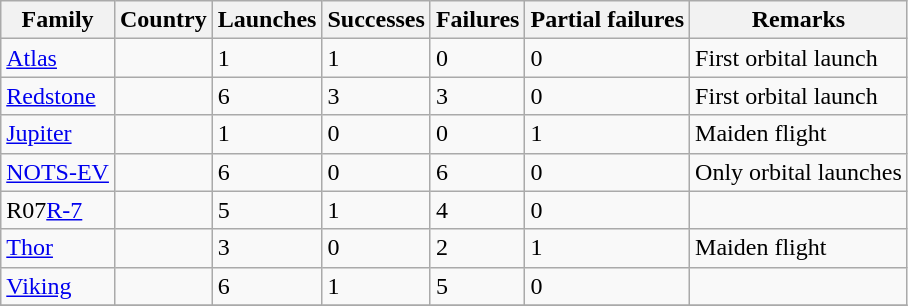<table class="wikitable sortable">
<tr>
<th scope=col>Family</th>
<th scope=col>Country</th>
<th scope=col>Launches</th>
<th scope=col>Successes</th>
<th scope=col>Failures</th>
<th scope=col>Partial failures</th>
<th scope=col>Remarks</th>
</tr>
<tr>
<td><a href='#'>Atlas</a></td>
<td></td>
<td>1</td>
<td>1</td>
<td>0</td>
<td>0</td>
<td>First orbital launch</td>
</tr>
<tr>
<td><a href='#'>Redstone</a></td>
<td></td>
<td>6</td>
<td>3</td>
<td>3</td>
<td>0</td>
<td>First orbital launch</td>
</tr>
<tr>
<td><a href='#'>Jupiter</a></td>
<td></td>
<td>1</td>
<td>0</td>
<td>0</td>
<td>1</td>
<td>Maiden flight</td>
</tr>
<tr>
<td><a href='#'>NOTS-EV</a></td>
<td></td>
<td>6</td>
<td>0</td>
<td>6</td>
<td>0</td>
<td>Only orbital launches</td>
</tr>
<tr>
<td><span>R07</span><a href='#'>R-7</a></td>
<td></td>
<td>5</td>
<td>1</td>
<td>4</td>
<td>0</td>
<td></td>
</tr>
<tr>
<td><a href='#'>Thor</a></td>
<td></td>
<td>3</td>
<td>0</td>
<td>2</td>
<td>1</td>
<td>Maiden flight</td>
</tr>
<tr>
<td><a href='#'>Viking</a></td>
<td></td>
<td>6</td>
<td>1</td>
<td>5</td>
<td>0</td>
<td></td>
</tr>
<tr>
</tr>
</table>
